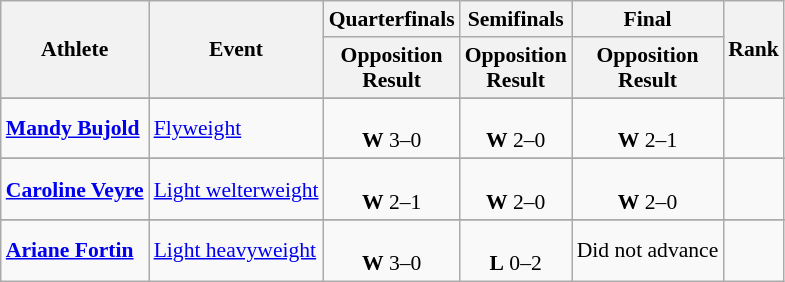<table class="wikitable" style="font-size:90%">
<tr>
<th rowspan=2>Athlete</th>
<th rowspan=2>Event</th>
<th>Quarterfinals</th>
<th>Semifinals</th>
<th>Final</th>
<th rowspan=2>Rank</th>
</tr>
<tr>
<th>Opposition<br>Result</th>
<th>Opposition<br>Result</th>
<th>Opposition<br>Result</th>
</tr>
<tr>
</tr>
<tr align=center>
<td align=left><strong><a href='#'>Mandy Bujold</a></strong></td>
<td align=left><a href='#'>Flyweight</a></td>
<td><br><strong>W</strong> 3–0</td>
<td><br><strong>W</strong> 2–0</td>
<td><br><strong>W</strong> 2–1</td>
<td></td>
</tr>
<tr>
</tr>
<tr align=center>
<td align=left><strong><a href='#'>Caroline Veyre</a></strong></td>
<td align=left><a href='#'>Light welterweight</a></td>
<td><br><strong>W</strong> 2–1</td>
<td><br><strong>W</strong> 2–0</td>
<td><br><strong>W</strong> 2–0</td>
<td></td>
</tr>
<tr>
</tr>
<tr align=center>
<td align=left><strong><a href='#'>Ariane Fortin</a></strong></td>
<td align=left><a href='#'>Light heavyweight</a></td>
<td><br><strong>W</strong> 3–0</td>
<td><br><strong>L</strong> 0–2</td>
<td>Did not advance</td>
<td></td>
</tr>
</table>
